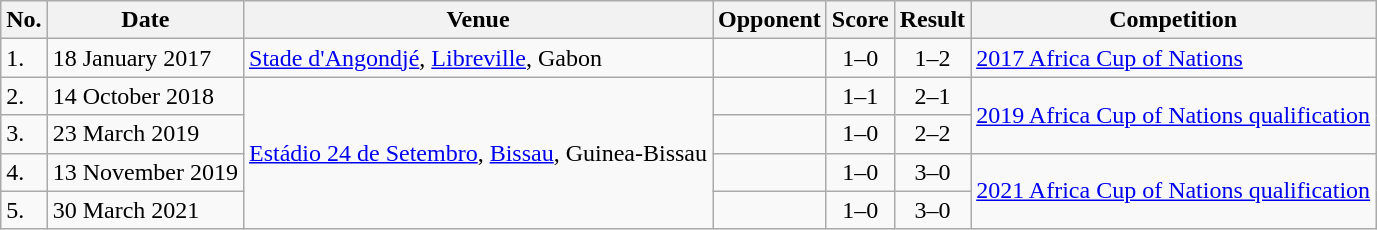<table class="wikitable sortable">
<tr>
<th>No.</th>
<th>Date</th>
<th>Venue</th>
<th>Opponent</th>
<th>Score</th>
<th>Result</th>
<th>Competition</th>
</tr>
<tr>
<td>1.</td>
<td>18 January 2017</td>
<td><a href='#'>Stade d'Angondjé</a>, <a href='#'>Libreville</a>, Gabon</td>
<td></td>
<td align="center">1–0</td>
<td align="center">1–2</td>
<td><a href='#'>2017 Africa Cup of Nations</a></td>
</tr>
<tr>
<td>2.</td>
<td>14 October 2018</td>
<td rowspan="4"><a href='#'>Estádio 24 de Setembro</a>, <a href='#'>Bissau</a>, Guinea-Bissau</td>
<td></td>
<td align="center">1–1</td>
<td align="center">2–1</td>
<td rowspan="2"><a href='#'>2019 Africa Cup of Nations qualification</a></td>
</tr>
<tr>
<td>3.</td>
<td>23 March 2019</td>
<td></td>
<td align="center">1–0</td>
<td align="center">2–2</td>
</tr>
<tr>
<td>4.</td>
<td>13 November 2019</td>
<td></td>
<td align="center">1–0</td>
<td align="center">3–0</td>
<td rowspan="2"><a href='#'>2021 Africa Cup of Nations qualification</a></td>
</tr>
<tr>
<td>5.</td>
<td>30 March 2021</td>
<td></td>
<td align="center">1–0</td>
<td align="center">3–0</td>
</tr>
</table>
